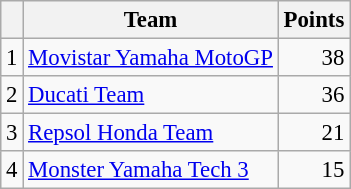<table class="wikitable" style="font-size: 95%;">
<tr>
<th></th>
<th>Team</th>
<th>Points</th>
</tr>
<tr>
<td align=center>1</td>
<td> <a href='#'>Movistar Yamaha MotoGP</a></td>
<td align=right>38</td>
</tr>
<tr>
<td align=center>2</td>
<td> <a href='#'>Ducati Team</a></td>
<td align=right>36</td>
</tr>
<tr>
<td align=center>3</td>
<td> <a href='#'>Repsol Honda Team</a></td>
<td align=right>21</td>
</tr>
<tr>
<td align=center>4</td>
<td> <a href='#'>Monster Yamaha Tech 3</a></td>
<td align=right>15</td>
</tr>
</table>
